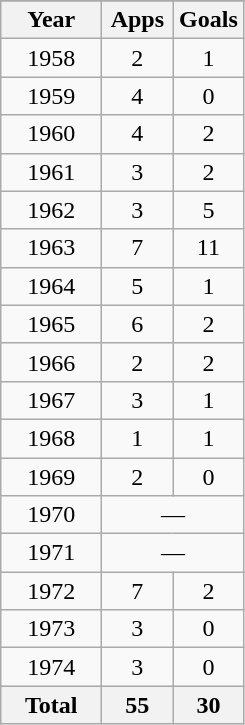<table class="wikitable" style="text-align:center">
<tr>
</tr>
<tr>
<th width="60">Year</th>
<th width="40">Apps</th>
<th width="40">Goals</th>
</tr>
<tr>
<td>1958</td>
<td>2</td>
<td>1</td>
</tr>
<tr>
<td>1959</td>
<td>4</td>
<td>0</td>
</tr>
<tr>
<td>1960</td>
<td>4</td>
<td>2</td>
</tr>
<tr>
<td>1961</td>
<td>3</td>
<td>2</td>
</tr>
<tr>
<td>1962</td>
<td>3</td>
<td>5</td>
</tr>
<tr>
<td>1963</td>
<td>7</td>
<td>11</td>
</tr>
<tr>
<td>1964</td>
<td>5</td>
<td>1</td>
</tr>
<tr>
<td>1965</td>
<td>6</td>
<td>2</td>
</tr>
<tr>
<td>1966</td>
<td>2</td>
<td>2</td>
</tr>
<tr>
<td>1967</td>
<td>3</td>
<td>1</td>
</tr>
<tr>
<td>1968</td>
<td>1</td>
<td>1</td>
</tr>
<tr>
<td>1969</td>
<td>2</td>
<td>0</td>
</tr>
<tr>
<td>1970</td>
<td colspan=2>—</td>
</tr>
<tr>
<td>1971</td>
<td colspan=2>—</td>
</tr>
<tr>
<td>1972</td>
<td>7</td>
<td>2</td>
</tr>
<tr>
<td>1973</td>
<td>3</td>
<td>0</td>
</tr>
<tr>
<td>1974</td>
<td>3</td>
<td>0</td>
</tr>
<tr>
<th>Total</th>
<th>55</th>
<th>30</th>
</tr>
</table>
